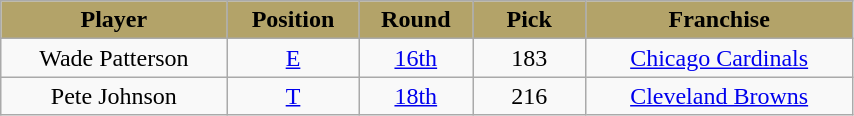<table class="wikitable" width="45%">
<tr align="center"  style="background:#B3A369;color:black;">
<td><strong>Player</strong></td>
<td><strong>Position</strong></td>
<td><strong>Round</strong></td>
<td>  <strong>Pick</strong>  </td>
<td><strong>Franchise</strong></td>
</tr>
<tr align="center" bgcolor="">
<td>Wade Patterson</td>
<td><a href='#'>E</a></td>
<td><a href='#'>16th</a></td>
<td>183</td>
<td><a href='#'>Chicago Cardinals</a></td>
</tr>
<tr align="center" bgcolor="">
<td>Pete Johnson</td>
<td><a href='#'>T</a></td>
<td><a href='#'>18th</a></td>
<td>216</td>
<td><a href='#'>Cleveland Browns</a></td>
</tr>
</table>
